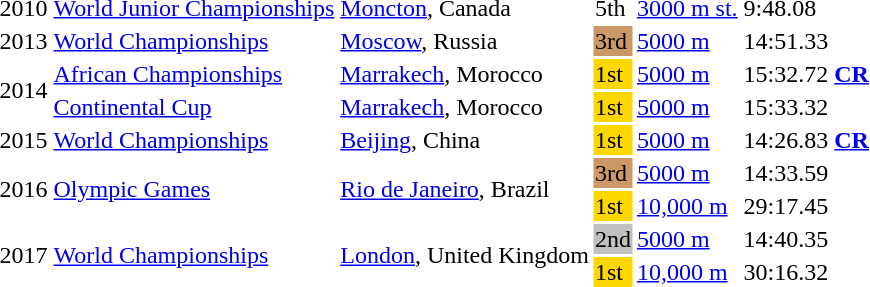<table>
<tr>
<td>2010</td>
<td><a href='#'>World Junior Championships</a></td>
<td><a href='#'>Moncton</a>, Canada</td>
<td>5th</td>
<td><a href='#'>3000 m st.</a></td>
<td>9:48.08</td>
</tr>
<tr>
<td>2013</td>
<td><a href='#'>World Championships</a></td>
<td><a href='#'>Moscow</a>, Russia</td>
<td bgcolor=cc9966>3rd</td>
<td><a href='#'>5000 m</a></td>
<td>14:51.33</td>
</tr>
<tr>
<td rowspan=2>2014</td>
<td><a href='#'>African Championships</a></td>
<td><a href='#'>Marrakech</a>, Morocco</td>
<td bgcolor=gold>1st</td>
<td><a href='#'>5000 m</a></td>
<td>15:32.72 <strong><a href='#'>CR</a></strong></td>
</tr>
<tr>
<td><a href='#'>Continental Cup</a></td>
<td><a href='#'>Marrakech</a>, Morocco</td>
<td bgcolor=gold>1st</td>
<td><a href='#'>5000 m</a></td>
<td>15:33.32</td>
</tr>
<tr>
<td>2015</td>
<td><a href='#'>World Championships</a></td>
<td><a href='#'>Beijing</a>, China</td>
<td bgcolor=gold>1st</td>
<td><a href='#'>5000 m</a></td>
<td>14:26.83 <strong><a href='#'>CR</a></strong></td>
</tr>
<tr>
<td rowspan=2>2016</td>
<td rowspan=2><a href='#'>Olympic Games</a></td>
<td rowspan=2><a href='#'>Rio de Janeiro</a>, Brazil</td>
<td bgcolor=cc9966>3rd</td>
<td><a href='#'>5000 m</a></td>
<td>14:33.59</td>
</tr>
<tr>
<td bgcolor=gold>1st</td>
<td><a href='#'>10,000 m</a></td>
<td>29:17.45 <strong></strong> <strong></strong></td>
</tr>
<tr>
<td rowspan=2>2017</td>
<td rowspan=2><a href='#'>World Championships</a></td>
<td rowspan=2><a href='#'>London</a>, United Kingdom</td>
<td bgcolor=silver>2nd</td>
<td><a href='#'>5000 m</a></td>
<td>14:40.35</td>
</tr>
<tr>
<td bgcolor=gold>1st</td>
<td><a href='#'>10,000 m</a></td>
<td>30:16.32</td>
</tr>
</table>
